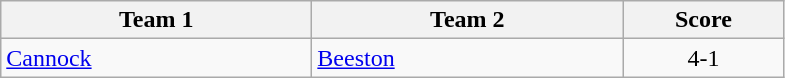<table class="wikitable" style="font-size: 100%">
<tr>
<th width=200>Team 1</th>
<th width=200>Team 2</th>
<th width=100>Score</th>
</tr>
<tr>
<td><a href='#'>Cannock</a></td>
<td><a href='#'>Beeston</a></td>
<td align=center>4-1</td>
</tr>
</table>
